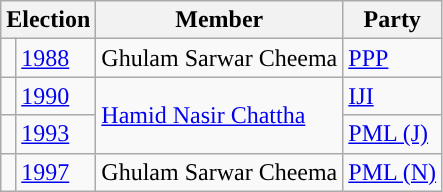<table class="wikitable">
<tr>
<th colspan="2">Election</th>
<th>Member</th>
<th>Party</th>
</tr>
<tr>
<td style="background-color: "></td>
<td><a href='#'>1988</a></td>
<td>Ghulam Sarwar Cheema</td>
<td><a href='#'>PPP</a></td>
</tr>
<tr>
<td style="background-color: "></td>
<td><a href='#'>1990</a></td>
<td rowspan="2"><a href='#'>Hamid Nasir Chattha</a></td>
<td><a href='#'>IJI</a></td>
</tr>
<tr>
<td style="background-color: "></td>
<td><a href='#'>1993</a></td>
<td><a href='#'>PML (J)</a></td>
</tr>
<tr>
<td style="background-color: "></td>
<td><a href='#'>1997</a></td>
<td>Ghulam Sarwar Cheema</td>
<td><a href='#'>PML (N)</a></td>
</tr>
</table>
